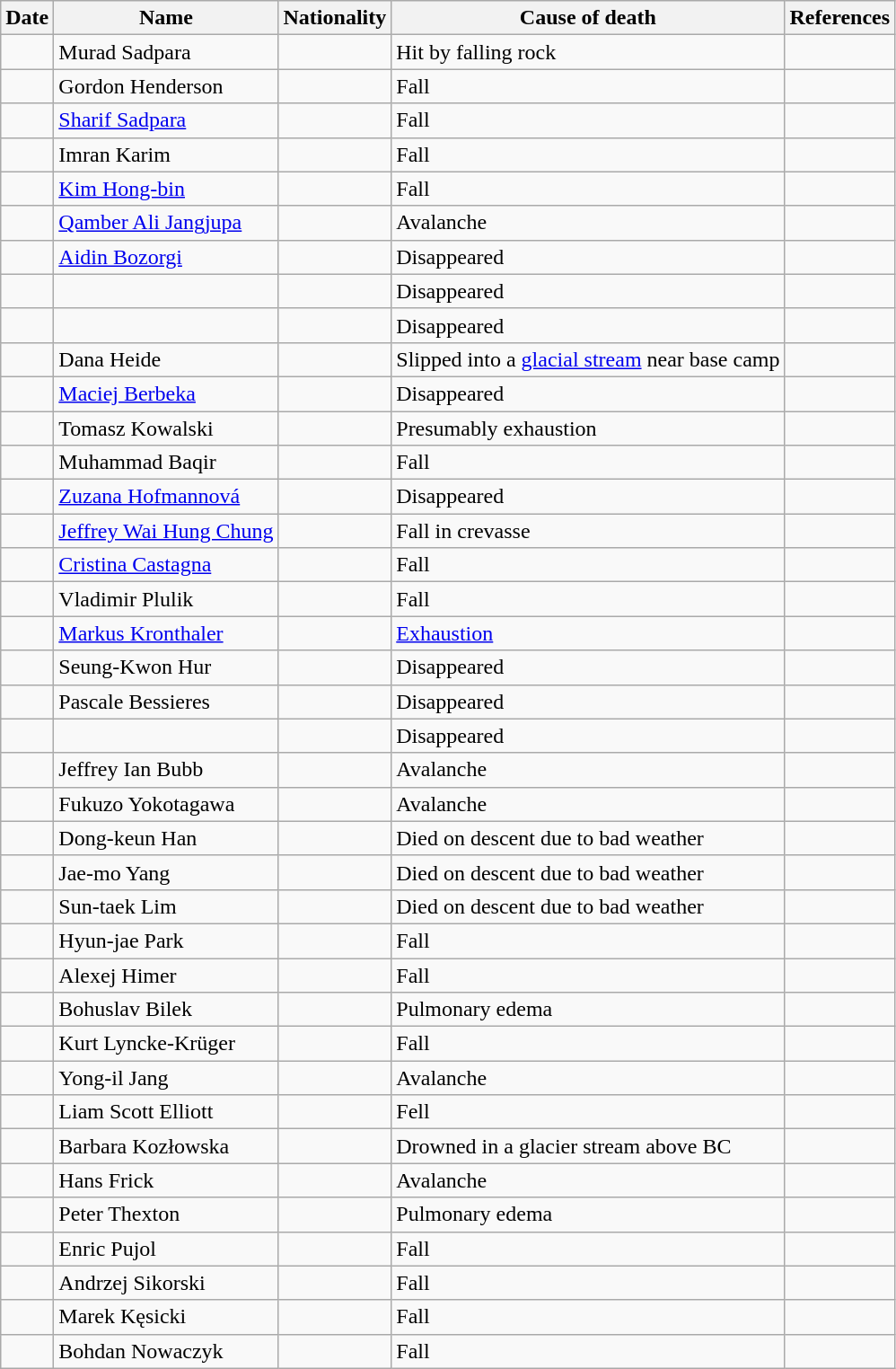<table class="wikitable sortable mw-collapsible">
<tr>
<th>Date</th>
<th>Name</th>
<th>Nationality</th>
<th>Cause of death</th>
<th>References</th>
</tr>
<tr>
<td></td>
<td>Murad Sadpara</td>
<td></td>
<td>Hit by falling rock</td>
<td></td>
</tr>
<tr>
<td></td>
<td>Gordon Henderson</td>
<td></td>
<td>Fall</td>
<td></td>
</tr>
<tr>
<td></td>
<td><a href='#'>Sharif Sadpara</a></td>
<td></td>
<td>Fall</td>
<td></td>
</tr>
<tr>
<td></td>
<td>Imran Karim</td>
<td></td>
<td>Fall</td>
<td></td>
</tr>
<tr>
<td></td>
<td><a href='#'>Kim Hong-bin</a></td>
<td></td>
<td>Fall</td>
<td></td>
</tr>
<tr>
<td></td>
<td><a href='#'>Qamber Ali Jangjupa</a></td>
<td></td>
<td>Avalanche</td>
<td></td>
</tr>
<tr>
<td></td>
<td><a href='#'>Aidin Bozorgi</a></td>
<td></td>
<td>Disappeared</td>
<td></td>
</tr>
<tr>
<td></td>
<td></td>
<td></td>
<td>Disappeared</td>
<td></td>
</tr>
<tr>
<td></td>
<td></td>
<td></td>
<td>Disappeared</td>
<td></td>
</tr>
<tr>
<td></td>
<td>Dana Heide</td>
<td></td>
<td>Slipped into a <a href='#'>glacial stream</a> near base camp</td>
<td></td>
</tr>
<tr>
<td></td>
<td><a href='#'>Maciej Berbeka</a></td>
<td></td>
<td>Disappeared</td>
<td></td>
</tr>
<tr>
<td></td>
<td>Tomasz Kowalski</td>
<td></td>
<td>Presumably exhaustion</td>
<td></td>
</tr>
<tr>
<td></td>
<td>Muhammad Baqir</td>
<td></td>
<td>Fall</td>
<td></td>
</tr>
<tr>
<td></td>
<td><a href='#'>Zuzana Hofmannová</a></td>
<td></td>
<td>Disappeared</td>
<td></td>
</tr>
<tr>
<td></td>
<td><a href='#'>Jeffrey Wai Hung Chung</a></td>
<td></td>
<td>Fall in crevasse</td>
<td><br>




</td>
</tr>
<tr>
<td></td>
<td><a href='#'>Cristina Castagna</a></td>
<td></td>
<td>Fall</td>
<td></td>
</tr>
<tr>
<td></td>
<td>Vladimir Plulik</td>
<td></td>
<td>Fall</td>
<td></td>
</tr>
<tr>
<td></td>
<td><a href='#'>Markus Kronthaler</a></td>
<td></td>
<td><a href='#'>Exhaustion</a></td>
<td></td>
</tr>
<tr>
<td></td>
<td>Seung-Kwon Hur</td>
<td></td>
<td>Disappeared</td>
<td></td>
</tr>
<tr>
<td></td>
<td>Pascale Bessieres</td>
<td></td>
<td>Disappeared</td>
<td></td>
</tr>
<tr>
<td></td>
<td></td>
<td></td>
<td>Disappeared</td>
<td></td>
</tr>
<tr>
<td></td>
<td>Jeffrey Ian Bubb</td>
<td></td>
<td>Avalanche</td>
<td></td>
</tr>
<tr>
<td></td>
<td>Fukuzo Yokotagawa</td>
<td></td>
<td>Avalanche</td>
<td></td>
</tr>
<tr>
<td></td>
<td>Dong-keun Han</td>
<td></td>
<td>Died on descent due to bad weather</td>
<td></td>
</tr>
<tr>
<td></td>
<td>Jae-mo Yang</td>
<td></td>
<td>Died on descent due to bad weather</td>
<td></td>
</tr>
<tr>
<td></td>
<td>Sun-taek Lim</td>
<td></td>
<td>Died on descent due to bad weather</td>
<td></td>
</tr>
<tr>
<td></td>
<td>Hyun-jae Park</td>
<td></td>
<td>Fall</td>
<td></td>
</tr>
<tr>
<td></td>
<td>Alexej Himer</td>
<td></td>
<td>Fall</td>
<td></td>
</tr>
<tr>
<td></td>
<td>Bohuslav Bilek</td>
<td></td>
<td>Pulmonary edema</td>
<td></td>
</tr>
<tr>
<td></td>
<td>Kurt Lyncke-Krüger</td>
<td></td>
<td>Fall</td>
<td></td>
</tr>
<tr>
<td></td>
<td>Yong-il Jang</td>
<td></td>
<td>Avalanche</td>
<td></td>
</tr>
<tr>
<td></td>
<td>Liam Scott Elliott</td>
<td></td>
<td>Fell</td>
<td></td>
</tr>
<tr>
<td></td>
<td>Barbara Kozłowska</td>
<td></td>
<td>Drowned in a glacier stream above BC</td>
<td></td>
</tr>
<tr>
<td></td>
<td>Hans Frick</td>
<td></td>
<td>Avalanche</td>
<td></td>
</tr>
<tr>
<td></td>
<td>Peter Thexton</td>
<td></td>
<td>Pulmonary edema</td>
<td></td>
</tr>
<tr>
<td></td>
<td>Enric Pujol</td>
<td></td>
<td>Fall</td>
<td></td>
</tr>
<tr>
<td></td>
<td>Andrzej Sikorski</td>
<td></td>
<td>Fall</td>
<td></td>
</tr>
<tr>
<td></td>
<td>Marek Kęsicki</td>
<td></td>
<td>Fall</td>
<td></td>
</tr>
<tr>
<td></td>
<td>Bohdan Nowaczyk</td>
<td></td>
<td>Fall</td>
<td></td>
</tr>
</table>
